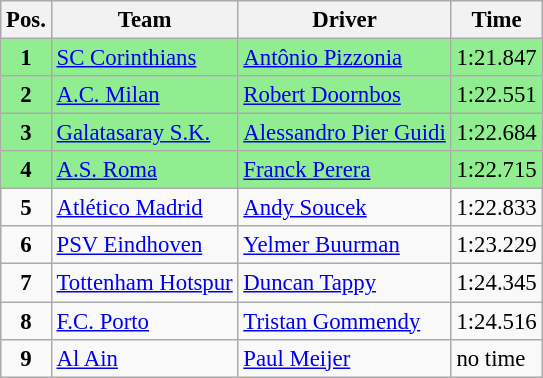<table class=wikitable style="font-size:95%">
<tr>
<th>Pos.</th>
<th>Team</th>
<th>Driver</th>
<th>Time</th>
</tr>
<tr style="background:lightgreen;">
<td align="center"><strong>1</strong></td>
<td> <a href='#'>SC Corinthians</a></td>
<td> <a href='#'>Antônio Pizzonia</a></td>
<td>1:21.847</td>
</tr>
<tr style="background:lightgreen;">
<td align="center"><strong>2</strong></td>
<td> <a href='#'>A.C. Milan</a></td>
<td> <a href='#'>Robert Doornbos</a></td>
<td>1:22.551</td>
</tr>
<tr style="background:lightgreen;">
<td align="center"><strong>3</strong></td>
<td> <a href='#'>Galatasaray S.K.</a></td>
<td> <a href='#'>Alessandro Pier Guidi</a></td>
<td>1:22.684</td>
</tr>
<tr style="background:lightgreen;">
<td align="center"><strong>4</strong></td>
<td> <a href='#'>A.S. Roma</a></td>
<td> <a href='#'>Franck Perera</a></td>
<td>1:22.715</td>
</tr>
<tr>
<td align="center"><strong>5</strong></td>
<td> <a href='#'>Atlético Madrid</a></td>
<td> <a href='#'>Andy Soucek</a></td>
<td>1:22.833</td>
</tr>
<tr>
<td align="center"><strong>6</strong></td>
<td> <a href='#'>PSV Eindhoven</a></td>
<td> <a href='#'>Yelmer Buurman</a></td>
<td>1:23.229</td>
</tr>
<tr>
<td align="center"><strong>7</strong></td>
<td> <a href='#'>Tottenham Hotspur</a></td>
<td> <a href='#'>Duncan Tappy</a></td>
<td>1:24.345</td>
</tr>
<tr>
<td align="center"><strong>8</strong></td>
<td> <a href='#'>F.C. Porto</a></td>
<td> <a href='#'>Tristan Gommendy</a></td>
<td>1:24.516</td>
</tr>
<tr>
<td align="center"><strong>9</strong></td>
<td> <a href='#'>Al Ain</a></td>
<td> <a href='#'>Paul Meijer</a></td>
<td>no time</td>
</tr>
</table>
